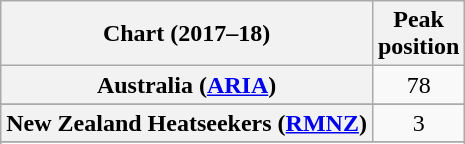<table class="wikitable sortable plainrowheaders" style="text-align:center">
<tr>
<th scope="col">Chart (2017–18)</th>
<th scope="col">Peak<br> position</th>
</tr>
<tr>
<th scope="row">Australia (<a href='#'>ARIA</a>)</th>
<td>78</td>
</tr>
<tr>
</tr>
<tr>
</tr>
<tr>
<th scope="row">New Zealand Heatseekers (<a href='#'>RMNZ</a>)</th>
<td>3</td>
</tr>
<tr>
</tr>
<tr>
</tr>
<tr>
</tr>
<tr>
</tr>
<tr>
</tr>
</table>
